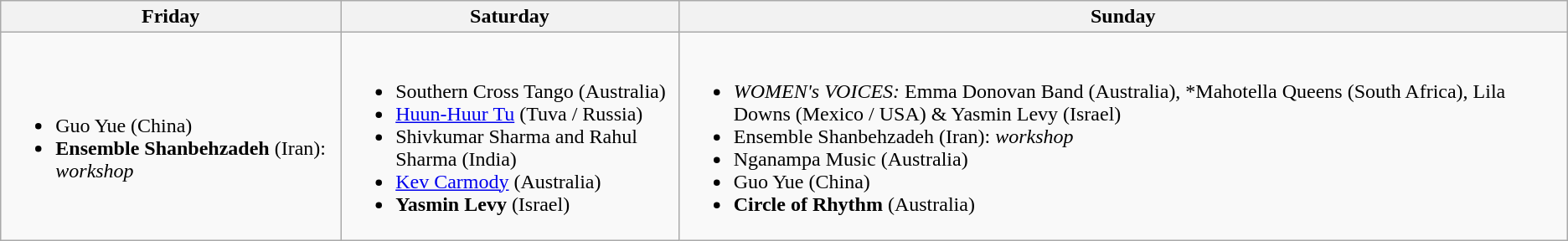<table class="wikitable">
<tr>
<th>Friday</th>
<th>Saturday</th>
<th>Sunday</th>
</tr>
<tr>
<td><br><ul><li>Guo Yue (China)</li><li><strong>Ensemble Shanbehzadeh</strong> (Iran): <em>workshop</em></li></ul></td>
<td><br><ul><li>Southern Cross Tango (Australia)</li><li><a href='#'>Huun-Huur Tu</a> (Tuva / Russia)</li><li>Shivkumar Sharma and Rahul Sharma (India)</li><li><a href='#'>Kev Carmody</a> (Australia)</li><li><strong>Yasmin Levy</strong> (Israel)</li></ul></td>
<td><br><ul><li><em>WOMEN's VOICES:</em> Emma Donovan Band (Australia), *Mahotella Queens (South Africa), Lila Downs (Mexico / USA) & Yasmin Levy (Israel)</li><li>Ensemble Shanbehzadeh (Iran): <em>workshop</em></li><li>Nganampa Music (Australia)</li><li>Guo Yue (China)</li><li><strong>Circle of Rhythm</strong> (Australia)</li></ul></td>
</tr>
</table>
